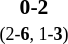<table style="width:100%;" cellspacing="1">
<tr>
<th width=25%></th>
<th width=10%></th>
<th width=25%></th>
</tr>
<tr style=font-size:90%>
<td align=right></td>
<td align=center><strong> 0-2 </strong><br><small>(2-<strong>6</strong>, 1-<strong>3</strong>)</small></td>
<td><strong></strong></td>
</tr>
</table>
